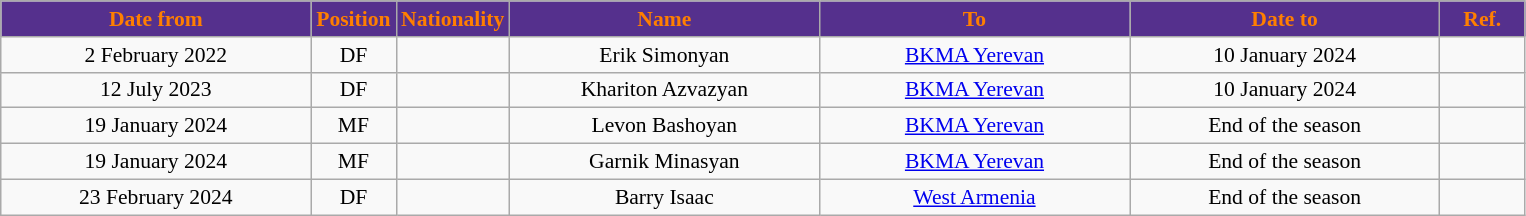<table class="wikitable" style="text-align:center; font-size:90%; ">
<tr>
<th style="background:#55308D; color:#FF7F00; width:200px;">Date from</th>
<th style="background:#55308D; color:#FF7F00; width:50px;">Position</th>
<th style="background:#55308D; color:#FF7F00; width:50px;">Nationality</th>
<th style="background:#55308D; color:#FF7F00; width:200px;">Name</th>
<th style="background:#55308D; color:#FF7F00; width:200px;">To</th>
<th style="background:#55308D; color:#FF7F00; width:200px;">Date to</th>
<th style="background:#55308D; color:#FF7F00; width:50px;">Ref.</th>
</tr>
<tr>
<td>2 February 2022</td>
<td>DF</td>
<td></td>
<td>Erik Simonyan</td>
<td><a href='#'>BKMA Yerevan</a></td>
<td>10 January 2024</td>
<td></td>
</tr>
<tr>
<td>12 July 2023</td>
<td>DF</td>
<td></td>
<td>Khariton Azvazyan</td>
<td><a href='#'>BKMA Yerevan</a></td>
<td>10 January 2024</td>
<td></td>
</tr>
<tr>
<td>19 January 2024</td>
<td>MF</td>
<td></td>
<td>Levon Bashoyan</td>
<td><a href='#'>BKMA Yerevan</a></td>
<td>End of the season</td>
<td></td>
</tr>
<tr>
<td>19 January 2024</td>
<td>MF</td>
<td></td>
<td>Garnik Minasyan</td>
<td><a href='#'>BKMA Yerevan</a></td>
<td>End of the season</td>
<td></td>
</tr>
<tr>
<td>23 February 2024</td>
<td>DF</td>
<td></td>
<td>Barry Isaac</td>
<td><a href='#'>West Armenia</a></td>
<td>End of the season</td>
<td></td>
</tr>
</table>
